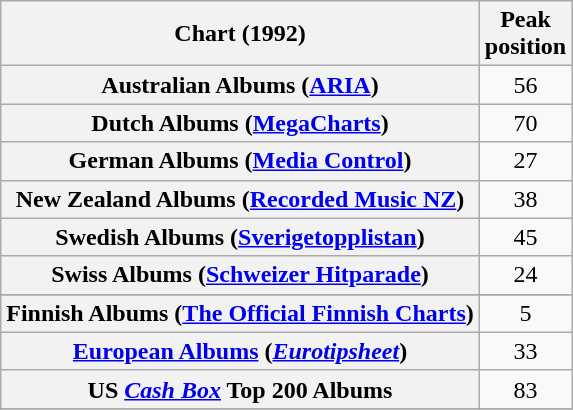<table class="wikitable plainrowheaders sortable" style="text-align: center;">
<tr>
<th scope="col">Chart (1992)</th>
<th scope="col">Peak<br>position</th>
</tr>
<tr>
<th scope="row">Australian Albums (<a href='#'>ARIA</a>)</th>
<td>56</td>
</tr>
<tr>
<th scope="row">Dutch Albums (<a href='#'>MegaCharts</a>)</th>
<td>70</td>
</tr>
<tr>
<th scope="row">German Albums (<a href='#'>Media Control</a>)</th>
<td>27</td>
</tr>
<tr>
<th scope="row">New Zealand Albums (<a href='#'>Recorded Music NZ</a>)</th>
<td>38</td>
</tr>
<tr>
<th scope="row">Swedish Albums (<a href='#'>Sverigetopplistan</a>)</th>
<td>45</td>
</tr>
<tr>
<th scope="row">Swiss Albums (<a href='#'>Schweizer Hitparade</a>)</th>
<td>24</td>
</tr>
<tr>
</tr>
<tr>
</tr>
<tr>
<th scope="row">Finnish Albums (<a href='#'>The Official Finnish Charts</a>)</th>
<td>5</td>
</tr>
<tr>
<th scope="row"><a href='#'>European Albums</a> (<em><a href='#'>Eurotipsheet</a></em>)</th>
<td style="text-align:center;">33</td>
</tr>
<tr>
<th scope="row">US <em><a href='#'>Cash Box</a></em> Top 200 Albums</th>
<td align="center">83</td>
</tr>
<tr>
</tr>
</table>
